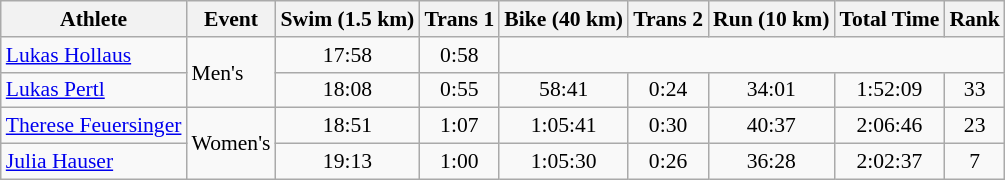<table class="wikitable" style="font-size:90%">
<tr>
<th>Athlete</th>
<th>Event</th>
<th>Swim (1.5 km)</th>
<th>Trans 1</th>
<th>Bike (40 km)</th>
<th>Trans 2</th>
<th>Run (10 km)</th>
<th>Total Time</th>
<th>Rank</th>
</tr>
<tr align=center>
<td align=left><a href='#'>Lukas Hollaus</a></td>
<td align=left rowspan=2>Men's</td>
<td>17:58</td>
<td>0:58</td>
<td colspan=5></td>
</tr>
<tr align=center>
<td align=left><a href='#'>Lukas Pertl</a></td>
<td>18:08</td>
<td>0:55</td>
<td>58:41</td>
<td>0:24</td>
<td>34:01</td>
<td>1:52:09</td>
<td>33</td>
</tr>
<tr align=center>
<td align=left><a href='#'>Therese Feuersinger</a></td>
<td align=left rowspan=2>Women's</td>
<td>18:51</td>
<td>1:07</td>
<td>1:05:41</td>
<td>0:30</td>
<td>40:37</td>
<td>2:06:46</td>
<td>23</td>
</tr>
<tr align=center>
<td align=left><a href='#'>Julia Hauser</a></td>
<td>19:13</td>
<td>1:00</td>
<td>1:05:30</td>
<td>0:26</td>
<td>36:28</td>
<td>2:02:37</td>
<td>7</td>
</tr>
</table>
